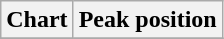<table class="wikitable plainrowheaders">
<tr>
<th scope="col">Chart</th>
<th scope="col">Peak position</th>
</tr>
<tr>
</tr>
</table>
